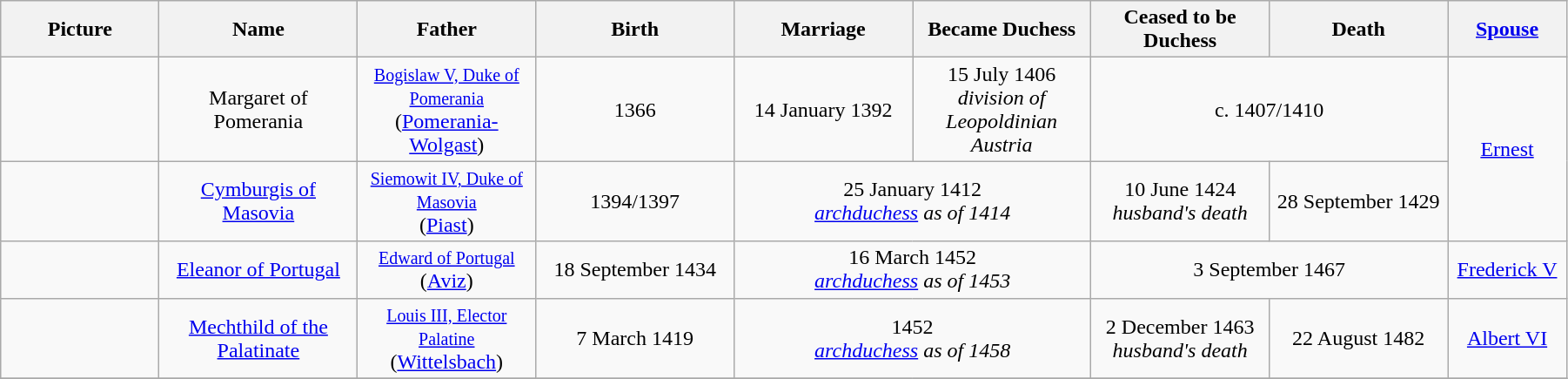<table width=95% class="wikitable">
<tr>
<th width = "8%">Picture</th>
<th width = "10%">Name</th>
<th width = "9%">Father</th>
<th width = "10%">Birth</th>
<th width = "9%">Marriage</th>
<th width = "9%">Became Duchess</th>
<th width = "9%">Ceased to be Duchess</th>
<th width = "9%">Death</th>
<th width = "6%"><a href='#'>Spouse</a></th>
</tr>
<tr>
<td align=center></td>
<td align=center>Margaret of Pomerania</td>
<td align="center"><small><a href='#'>Bogislaw V, Duke of Pomerania</a></small><br>(<a href='#'>Pomerania-Wolgast</a>)</td>
<td align="center">1366</td>
<td align="center">14 January 1392</td>
<td align="center">15 July 1406<br><em>division of Leopoldinian Austria</em></td>
<td align="center" colspan="2">c. 1407/1410</td>
<td align="center" rowspan="2"><a href='#'>Ernest</a></td>
</tr>
<tr>
<td align=center></td>
<td align=center><a href='#'>Cymburgis of Masovia</a></td>
<td align="center"><small><a href='#'>Siemowit IV, Duke of Masovia</a></small><br>(<a href='#'>Piast</a>)</td>
<td align="center">1394/1397</td>
<td align="center" colspan="2">25 January 1412<br><em><a href='#'>archduchess</a> as of 1414</em></td>
<td align="center">10 June 1424<br><em>husband's death</em></td>
<td align="center">28 September 1429</td>
</tr>
<tr>
<td align=center></td>
<td align=center><a href='#'>Eleanor of Portugal</a></td>
<td align="center"><small><a href='#'>Edward of Portugal</a></small><br>(<a href='#'>Aviz</a>)</td>
<td align="center">18 September 1434</td>
<td align="center" colspan="2">16 March 1452<br><em><a href='#'>archduchess</a> as of 1453</em></td>
<td align="center" colspan="2">3 September 1467</td>
<td align="center"><a href='#'>Frederick V</a></td>
</tr>
<tr>
<td align=center></td>
<td align=center><a href='#'>Mechthild of the Palatinate</a></td>
<td align="center"><small><a href='#'>Louis III, Elector Palatine</a></small><br>(<a href='#'>Wittelsbach</a>)</td>
<td align="center">7 March 1419</td>
<td align="center" colspan="2">1452<br><em><a href='#'>archduchess</a> as of 1458</em></td>
<td align="center">2 December 1463<br><em>husband's death</em></td>
<td align="center">22 August 1482</td>
<td align="center"><a href='#'>Albert VI</a></td>
</tr>
<tr>
</tr>
</table>
